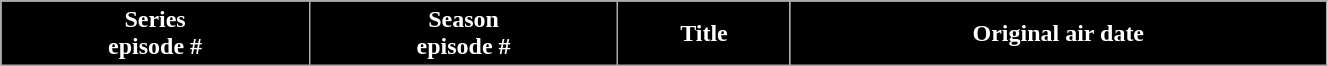<table class="wikitable plainrowheaders" width="70%" style="background: #FFFFFF;">
<tr>
</tr>
<tr style="color:white">
<th style="background: #000000;">Series<br>episode #</th>
<th ! style="background: #000000;">Season<br>episode #</th>
<th ! style="background: #000000;">Title</th>
<th ! style="background: #000000;">Original air date<br>









</th>
</tr>
</table>
